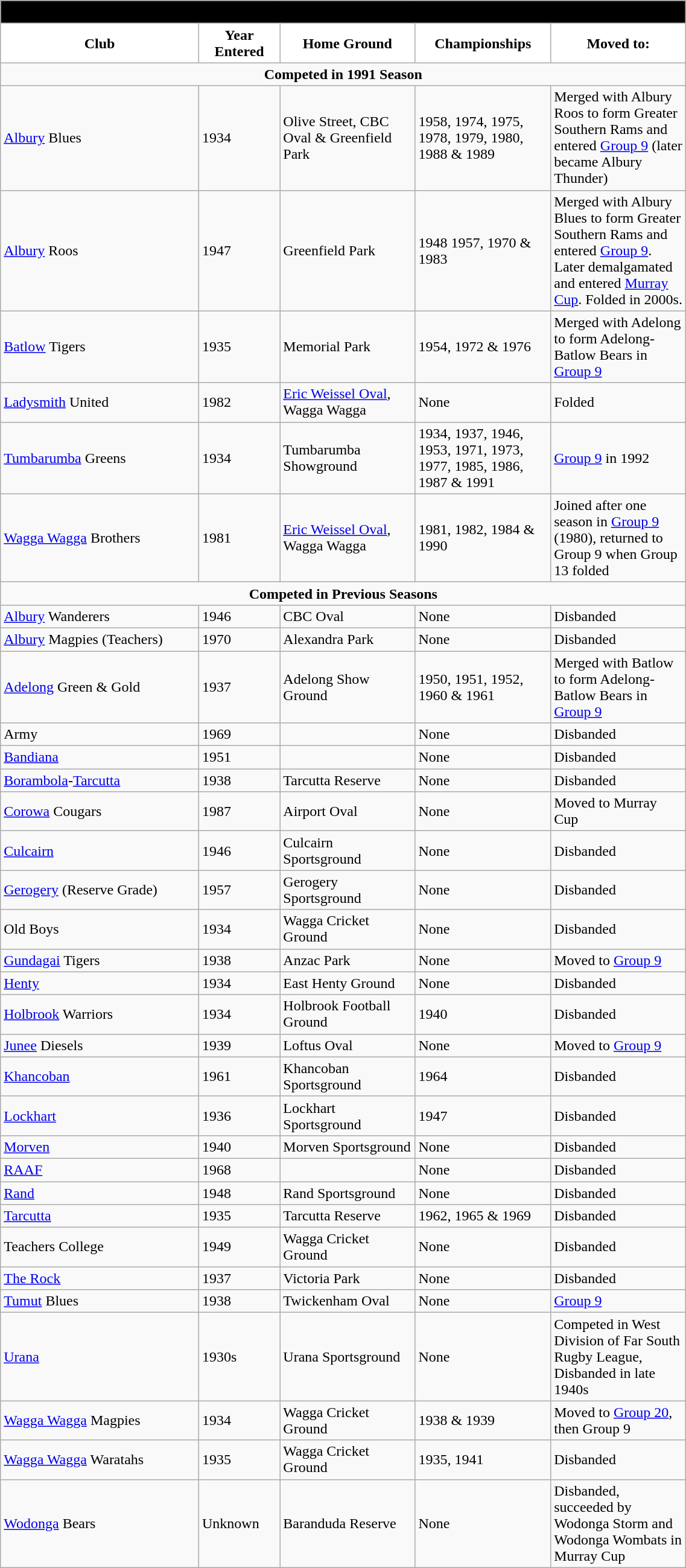<table class="wikitable" style="width: 60%">
<tr>
<td colspan="5" style="background:#000000; text-align:center;"><strong><span>Group 13 Teams</span></strong></td>
</tr>
<tr>
<th style="background:white; width:22%">Club</th>
<th style="background:white; width:8%">Year Entered</th>
<th style="background:white; width:15%">Home Ground</th>
<th style="background:white; width:15%">Championships</th>
<th style="background:white; width:15%">Moved to:</th>
</tr>
<tr>
<td colspan="5" align="center"><strong>Competed in 1991 Season</strong></td>
</tr>
<tr>
<td> <a href='#'>Albury</a> Blues</td>
<td>1934</td>
<td>Olive Street, CBC Oval & Greenfield Park</td>
<td>1958, 1974, 1975, 1978, 1979, 1980, 1988 & 1989</td>
<td>Merged with Albury Roos to form Greater Southern Rams and entered <a href='#'>Group 9</a> (later became Albury Thunder)</td>
</tr>
<tr>
<td> <a href='#'>Albury</a> Roos</td>
<td>1947</td>
<td>Greenfield Park</td>
<td>1948 1957, 1970 & 1983</td>
<td>Merged with Albury Blues to form Greater Southern Rams and entered <a href='#'>Group 9</a>. Later demalgamated and entered <a href='#'>Murray Cup</a>. Folded in 2000s.</td>
</tr>
<tr>
<td> <a href='#'>Batlow</a> Tigers</td>
<td>1935</td>
<td>Memorial Park</td>
<td>1954, 1972 & 1976</td>
<td>Merged with Adelong to form Adelong-Batlow Bears in <a href='#'>Group 9</a></td>
</tr>
<tr>
<td> <a href='#'>Ladysmith</a> United</td>
<td>1982</td>
<td><a href='#'>Eric Weissel Oval</a>, Wagga Wagga</td>
<td>None</td>
<td>Folded</td>
</tr>
<tr>
<td> <a href='#'>Tumbarumba</a> Greens</td>
<td>1934</td>
<td>Tumbarumba Showground</td>
<td>1934, 1937, 1946, 1953, 1971, 1973, 1977, 1985, 1986, 1987 & 1991</td>
<td><a href='#'>Group 9</a> in 1992</td>
</tr>
<tr>
<td> <a href='#'>Wagga Wagga</a> Brothers</td>
<td>1981</td>
<td><a href='#'>Eric Weissel Oval</a>, Wagga Wagga</td>
<td>1981, 1982, 1984 & 1990</td>
<td>Joined after one season in <a href='#'>Group 9</a> (1980), returned to Group 9 when Group 13 folded</td>
</tr>
<tr>
<td colspan="5" align="center"><strong>Competed in Previous Seasons</strong></td>
</tr>
<tr>
<td> <a href='#'>Albury</a> Wanderers</td>
<td>1946</td>
<td>CBC Oval</td>
<td>None</td>
<td>Disbanded</td>
</tr>
<tr>
<td> <a href='#'>Albury</a> Magpies (Teachers)</td>
<td>1970</td>
<td>Alexandra Park</td>
<td>None</td>
<td>Disbanded</td>
</tr>
<tr>
<td> <a href='#'>Adelong</a> Green & Gold</td>
<td>1937</td>
<td>Adelong Show Ground</td>
<td>1950, 1951, 1952, 1960 & 1961</td>
<td>Merged with Batlow to form Adelong-Batlow Bears in <a href='#'>Group 9</a></td>
</tr>
<tr>
<td> Army</td>
<td>1969</td>
<td></td>
<td>None</td>
<td>Disbanded</td>
</tr>
<tr>
<td> <a href='#'>Bandiana</a></td>
<td>1951</td>
<td></td>
<td>None</td>
<td>Disbanded</td>
</tr>
<tr>
<td> <a href='#'>Borambola</a>-<a href='#'>Tarcutta</a></td>
<td>1938</td>
<td>Tarcutta Reserve</td>
<td>None</td>
<td>Disbanded</td>
</tr>
<tr>
<td> <a href='#'>Corowa</a> Cougars</td>
<td>1987</td>
<td>Airport Oval</td>
<td>None</td>
<td>Moved to Murray Cup</td>
</tr>
<tr>
<td> <a href='#'>Culcairn</a></td>
<td>1946</td>
<td>Culcairn Sportsground</td>
<td>None</td>
<td>Disbanded</td>
</tr>
<tr>
<td> <a href='#'>Gerogery</a> (Reserve Grade)</td>
<td>1957</td>
<td>Gerogery Sportsground</td>
<td>None</td>
<td>Disbanded</td>
</tr>
<tr>
<td> Old Boys</td>
<td>1934</td>
<td>Wagga Cricket Ground</td>
<td>None</td>
<td>Disbanded</td>
</tr>
<tr>
<td> <a href='#'>Gundagai</a> Tigers</td>
<td>1938</td>
<td>Anzac Park</td>
<td>None</td>
<td>Moved to <a href='#'>Group 9</a></td>
</tr>
<tr>
<td> <a href='#'>Henty</a></td>
<td>1934</td>
<td>East Henty Ground</td>
<td>None</td>
<td>Disbanded</td>
</tr>
<tr>
<td> <a href='#'>Holbrook</a> Warriors</td>
<td>1934</td>
<td>Holbrook Football Ground</td>
<td>1940</td>
<td>Disbanded</td>
</tr>
<tr>
<td> <a href='#'>Junee</a> Diesels</td>
<td>1939</td>
<td>Loftus Oval</td>
<td>None</td>
<td>Moved to <a href='#'>Group 9</a></td>
</tr>
<tr>
<td> <a href='#'>Khancoban</a></td>
<td>1961</td>
<td>Khancoban Sportsground</td>
<td>1964</td>
<td>Disbanded</td>
</tr>
<tr>
<td> <a href='#'>Lockhart</a></td>
<td>1936</td>
<td>Lockhart Sportsground</td>
<td>1947</td>
<td>Disbanded</td>
</tr>
<tr>
<td> <a href='#'>Morven</a></td>
<td>1940</td>
<td>Morven Sportsground</td>
<td>None</td>
<td>Disbanded</td>
</tr>
<tr>
<td> <a href='#'>RAAF</a></td>
<td>1968</td>
<td></td>
<td>None</td>
<td>Disbanded</td>
</tr>
<tr>
<td> <a href='#'>Rand</a></td>
<td>1948</td>
<td>Rand Sportsground</td>
<td>None</td>
<td>Disbanded</td>
</tr>
<tr>
<td> <a href='#'>Tarcutta</a></td>
<td>1935</td>
<td>Tarcutta Reserve</td>
<td>1962, 1965 & 1969</td>
<td>Disbanded</td>
</tr>
<tr>
<td> Teachers College</td>
<td>1949</td>
<td>Wagga Cricket Ground</td>
<td>None</td>
<td>Disbanded</td>
</tr>
<tr>
<td> <a href='#'>The Rock</a></td>
<td>1937</td>
<td>Victoria Park</td>
<td>None</td>
<td>Disbanded</td>
</tr>
<tr>
<td> <a href='#'>Tumut</a> Blues</td>
<td>1938</td>
<td>Twickenham Oval</td>
<td>None</td>
<td><a href='#'>Group 9</a></td>
</tr>
<tr>
<td> <a href='#'>Urana</a></td>
<td>1930s</td>
<td>Urana Sportsground</td>
<td>None</td>
<td>Competed in West Division of Far South Rugby League, Disbanded in late 1940s</td>
</tr>
<tr>
<td> <a href='#'>Wagga Wagga</a> Magpies</td>
<td>1934</td>
<td>Wagga Cricket Ground</td>
<td>1938 & 1939</td>
<td>Moved to <a href='#'>Group 20</a>, then Group 9</td>
</tr>
<tr>
<td> <a href='#'>Wagga Wagga</a> Waratahs</td>
<td>1935</td>
<td>Wagga Cricket Ground</td>
<td>1935, 1941</td>
<td>Disbanded</td>
</tr>
<tr>
<td> <a href='#'>Wodonga</a> Bears</td>
<td>Unknown</td>
<td>Baranduda Reserve</td>
<td>None</td>
<td>Disbanded, succeeded by Wodonga Storm and Wodonga Wombats in Murray Cup</td>
</tr>
</table>
